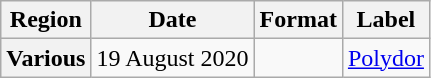<table class="wikitable sortable plainrowheaders">
<tr>
<th scope="col">Region</th>
<th scope="col">Date</th>
<th scope="col">Format</th>
<th scope="col">Label</th>
</tr>
<tr>
<th scope="row">Various</th>
<td>19 August 2020</td>
<td></td>
<td><a href='#'>Polydor</a></td>
</tr>
</table>
